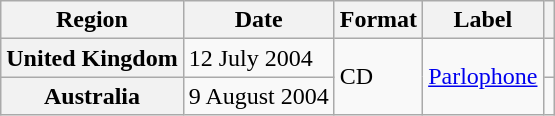<table class="wikitable plainrowheaders">
<tr>
<th scope="col">Region</th>
<th scope="col">Date</th>
<th scope="col">Format</th>
<th scope="col">Label</th>
<th scope="col"></th>
</tr>
<tr>
<th scope="row">United Kingdom</th>
<td>12 July 2004</td>
<td rowspan="2">CD</td>
<td rowspan="2"><a href='#'>Parlophone</a></td>
<td></td>
</tr>
<tr>
<th scope="row">Australia</th>
<td>9 August 2004</td>
<td></td>
</tr>
</table>
